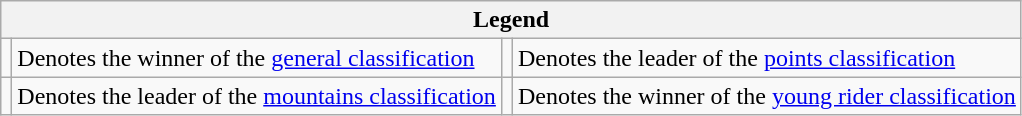<table class="wikitable">
<tr>
<th colspan="4">Legend</th>
</tr>
<tr>
<td></td>
<td>Denotes the winner of the <a href='#'>general classification</a></td>
<td></td>
<td>Denotes the leader of the <a href='#'>points classification</a></td>
</tr>
<tr>
<td></td>
<td>Denotes the leader of the <a href='#'>mountains classification</a></td>
<td></td>
<td>Denotes the winner of the <a href='#'>young rider classification</a></td>
</tr>
</table>
